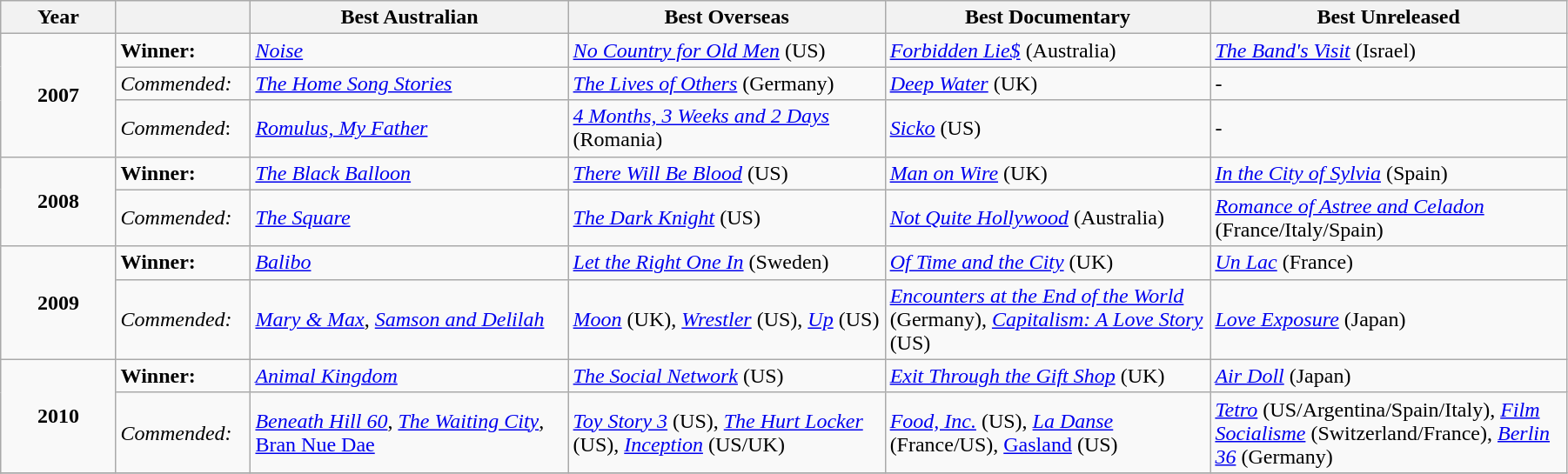<table class="wikitable" width="95%" cellpadding="5">
<tr>
<th width="100">Year</th>
<th width="100"></th>
<th width="300">Best Australian</th>
<th width="300">Best Overseas</th>
<th width="300">Best Documentary</th>
<th width="300">Best Unreleased</th>
</tr>
<tr>
<td rowspan="3" style="text-align:center;"><strong>2007</strong></td>
<td><strong>Winner:</strong></td>
<td><em><a href='#'>Noise</a></em></td>
<td><em><a href='#'>No Country for Old Men</a></em> (US)</td>
<td><em><a href='#'>Forbidden Lie$</a></em> (Australia)</td>
<td><em><a href='#'>The Band's Visit</a></em> (Israel)</td>
</tr>
<tr>
<td><em>Commended:</em></td>
<td><em><a href='#'>The Home Song Stories</a></em></td>
<td><em><a href='#'>The Lives of Others</a></em> (Germany)</td>
<td><em><a href='#'>Deep Water</a></em> (UK)</td>
<td>-</td>
</tr>
<tr>
<td><em>Commended</em>:</td>
<td><em><a href='#'>Romulus, My Father</a></em></td>
<td><em><a href='#'>4 Months, 3 Weeks and 2 Days</a></em> (Romania)</td>
<td><em><a href='#'>Sicko</a></em> (US)</td>
<td>-</td>
</tr>
<tr>
<td rowspan="2" style="text-align:center;"><strong>2008</strong></td>
<td><strong>Winner:</strong></td>
<td><em><a href='#'>The Black Balloon</a></em></td>
<td><em><a href='#'>There Will Be Blood</a></em> (US)</td>
<td><em><a href='#'>Man on Wire</a></em> (UK)</td>
<td><em><a href='#'>In the City of Sylvia</a></em> (Spain)</td>
</tr>
<tr>
<td><em>Commended:</em></td>
<td><em><a href='#'>The Square</a></em></td>
<td><em><a href='#'>The Dark Knight</a></em> (US)</td>
<td><em><a href='#'>Not Quite Hollywood</a></em> (Australia)</td>
<td><em><a href='#'>Romance of Astree and Celadon</a></em> (France/Italy/Spain)</td>
</tr>
<tr>
<td rowspan="2" style="text-align:center;"><strong>2009</strong></td>
<td><strong>Winner:</strong></td>
<td><em><a href='#'>Balibo</a></em></td>
<td><em><a href='#'>Let the Right One In</a></em> (Sweden)</td>
<td><em><a href='#'>Of Time and the City</a></em> (UK)</td>
<td><em><a href='#'>Un Lac</a></em> (France)</td>
</tr>
<tr>
<td><em>Commended:</em></td>
<td><em><a href='#'>Mary & Max</a></em>, <em><a href='#'>Samson and Delilah</a></em></td>
<td><em><a href='#'>Moon</a></em> (UK), <em><a href='#'>Wrestler</a></em> (US), <em><a href='#'>Up</a></em> (US)</td>
<td><em><a href='#'>Encounters at the End of the World</a></em> (Germany), <em><a href='#'>Capitalism: A Love Story</a></em> (US)</td>
<td><em><a href='#'>Love Exposure</a></em> (Japan)</td>
</tr>
<tr>
<td rowspan="2" style="text-align:center;"><strong>2010</strong></td>
<td><strong>Winner:</strong></td>
<td><em><a href='#'>Animal Kingdom</a></em></td>
<td><em><a href='#'>The Social Network</a></em> (US)</td>
<td><em><a href='#'>Exit Through the Gift Shop</a></em> (UK)</td>
<td><em><a href='#'>Air Doll</a></em> (Japan)</td>
</tr>
<tr>
<td><em>Commended:</em></td>
<td><em><a href='#'>Beneath Hill 60</a></em>, <em><a href='#'>The Waiting City</a></em>, <a href='#'>Bran Nue Dae</a></td>
<td><em><a href='#'>Toy Story 3</a></em> (US), <em><a href='#'>The Hurt Locker</a></em> (US), <em><a href='#'>Inception</a></em> (US/UK)</td>
<td><em><a href='#'>Food, Inc.</a></em> (US), <em><a href='#'>La Danse</a></em> (France/US), <a href='#'>Gasland</a> (US)</td>
<td><em><a href='#'>Tetro</a></em> (US/Argentina/Spain/Italy), <em><a href='#'>Film Socialisme</a></em> (Switzerland/France), <em><a href='#'>Berlin 36</a></em> (Germany)</td>
</tr>
<tr>
</tr>
</table>
